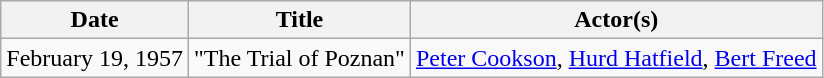<table class="wikitable">
<tr>
<th>Date</th>
<th>Title</th>
<th>Actor(s)</th>
</tr>
<tr>
<td>February 19, 1957</td>
<td>"The Trial of Poznan"</td>
<td><a href='#'>Peter Cookson</a>, <a href='#'>Hurd Hatfield</a>, <a href='#'>Bert Freed</a></td>
</tr>
</table>
